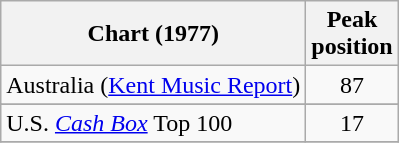<table class="wikitable sortable">
<tr>
<th>Chart (1977)</th>
<th>Peak<br>position</th>
</tr>
<tr>
<td>Australia (<a href='#'>Kent Music Report</a>)</td>
<td style="text-align:center;">87</td>
</tr>
<tr>
</tr>
<tr>
</tr>
<tr>
<td>U.S. <a href='#'><em>Cash Box</em></a> Top 100</td>
<td align="center">17</td>
</tr>
<tr>
</tr>
</table>
